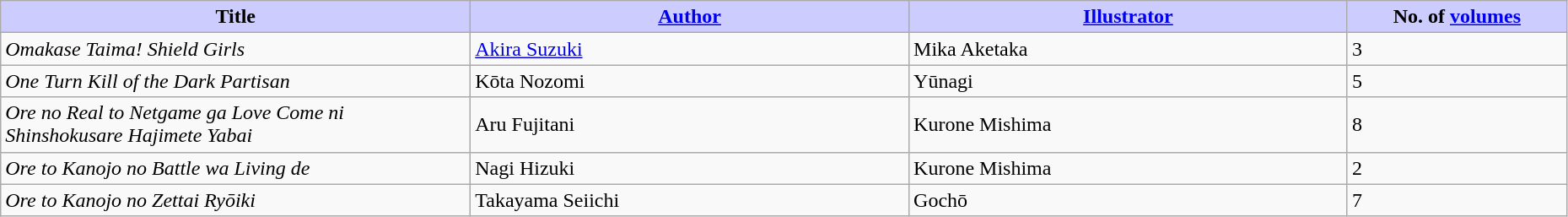<table class="wikitable" style="width: 98%;">
<tr>
<th width=30% style="background:#ccf;">Title</th>
<th width=28% style="background:#ccf;"><a href='#'>Author</a></th>
<th width=28% style="background:#ccf;"><a href='#'>Illustrator</a></th>
<th width=14% style="background:#ccf;">No. of <a href='#'>volumes</a></th>
</tr>
<tr>
<td><em>Omakase Taima! Shield Girls</em></td>
<td><a href='#'>Akira Suzuki</a></td>
<td>Mika Aketaka</td>
<td>3</td>
</tr>
<tr>
<td><em>One Turn Kill of the Dark Partisan</em></td>
<td>Kōta Nozomi</td>
<td>Yūnagi</td>
<td>5</td>
</tr>
<tr>
<td><em>Ore no Real to Netgame ga Love Come ni Shinshokusare Hajimete Yabai</em></td>
<td>Aru Fujitani</td>
<td>Kurone Mishima</td>
<td>8</td>
</tr>
<tr>
<td><em>Ore to Kanojo no Battle wa Living de</em></td>
<td>Nagi Hizuki</td>
<td>Kurone Mishima</td>
<td>2</td>
</tr>
<tr>
<td><em>Ore to Kanojo no Zettai Ryōiki</em></td>
<td>Takayama Seiichi</td>
<td>Gochō</td>
<td>7</td>
</tr>
</table>
